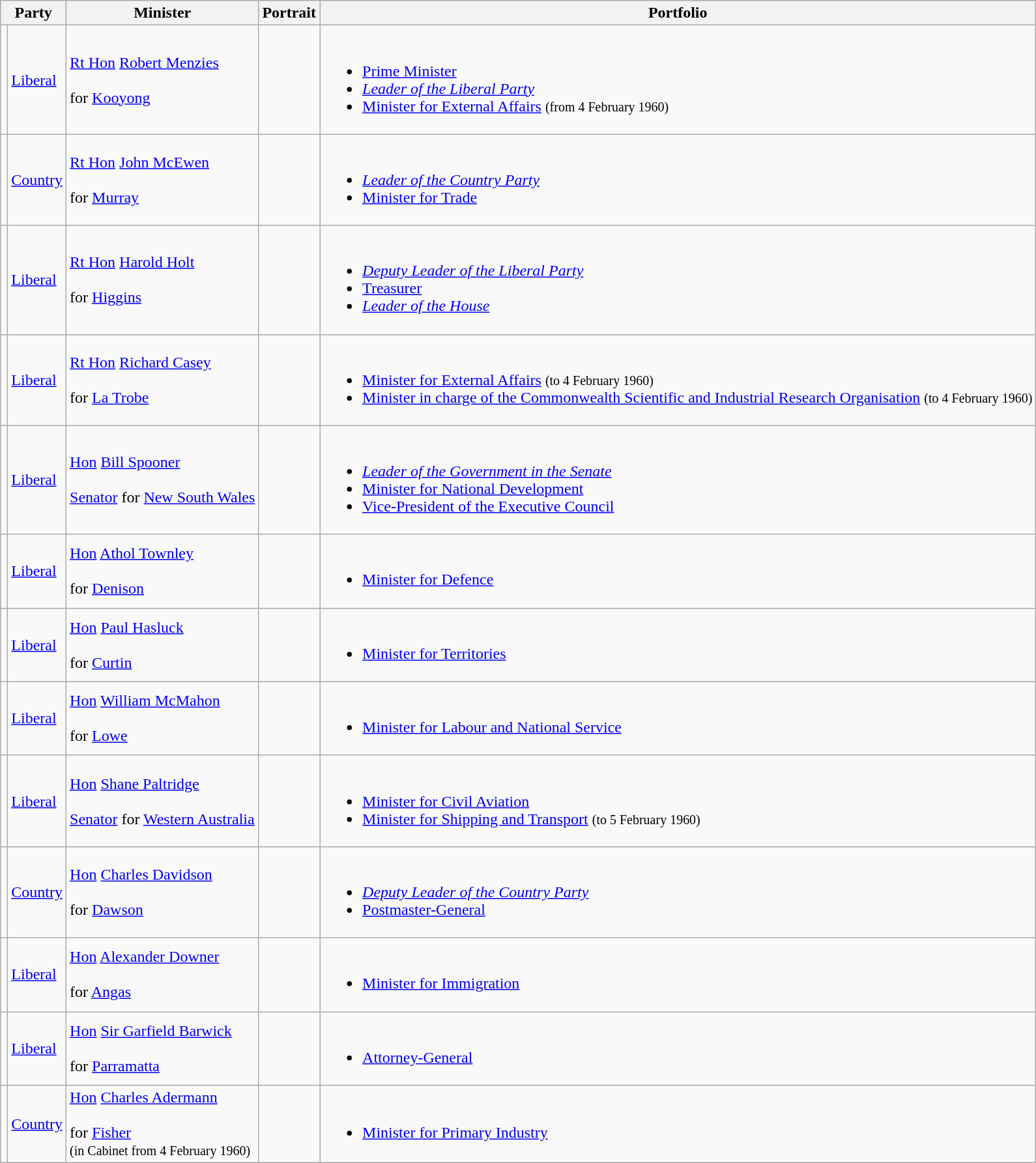<table class="wikitable sortable">
<tr>
<th colspan="2">Party</th>
<th>Minister</th>
<th>Portrait</th>
<th>Portfolio</th>
</tr>
<tr>
<td></td>
<td><a href='#'>Liberal</a></td>
<td><a href='#'>Rt Hon</a> <a href='#'>Robert Menzies</a>    <br><br> for <a href='#'>Kooyong</a> <br></td>
<td></td>
<td><br><ul><li><a href='#'>Prime Minister</a></li><li><em><a href='#'>Leader of the Liberal Party</a></em></li><li><a href='#'>Minister for External Affairs</a> <small>(from 4 February 1960)</small></li></ul></td>
</tr>
<tr>
<td></td>
<td><a href='#'>Country</a></td>
<td><a href='#'>Rt Hon</a> <a href='#'>John McEwen</a> <br><br> for <a href='#'>Murray</a> <br></td>
<td></td>
<td><br><ul><li><em><a href='#'>Leader of the Country Party</a></em></li><li><a href='#'>Minister for Trade</a></li></ul></td>
</tr>
<tr>
<td></td>
<td><a href='#'>Liberal</a></td>
<td><a href='#'>Rt Hon</a> <a href='#'>Harold Holt</a> <br><br> for <a href='#'>Higgins</a> <br></td>
<td></td>
<td><br><ul><li><em><a href='#'>Deputy Leader of the Liberal Party</a></em></li><li><a href='#'>Treasurer</a></li><li><em><a href='#'>Leader of the House</a></em></li></ul></td>
</tr>
<tr>
<td></td>
<td><a href='#'>Liberal</a></td>
<td><a href='#'>Rt Hon</a> <a href='#'>Richard Casey</a>    <br><br> for <a href='#'>La Trobe</a> <br></td>
<td></td>
<td><br><ul><li><a href='#'>Minister for External Affairs</a> <small>(to 4 February 1960)</small></li><li><a href='#'>Minister in charge of the Commonwealth Scientific and Industrial Research Organisation</a> <small>(to 4 February 1960)</small></li></ul></td>
</tr>
<tr>
<td></td>
<td><a href='#'>Liberal</a></td>
<td><a href='#'>Hon</a> <a href='#'>Bill Spooner</a>  <br><br><a href='#'>Senator</a> for <a href='#'>New South Wales</a> <br></td>
<td></td>
<td><br><ul><li><em><a href='#'>Leader of the Government in the Senate</a></em></li><li><a href='#'>Minister for National Development</a></li><li><a href='#'>Vice-President of the Executive Council</a></li></ul></td>
</tr>
<tr>
<td></td>
<td><a href='#'>Liberal</a></td>
<td><a href='#'>Hon</a> <a href='#'>Athol Townley</a> <br><br> for <a href='#'>Denison</a> <br></td>
<td></td>
<td><br><ul><li><a href='#'>Minister for Defence</a></li></ul></td>
</tr>
<tr>
<td></td>
<td><a href='#'>Liberal</a></td>
<td><a href='#'>Hon</a> <a href='#'>Paul Hasluck</a> <br><br> for <a href='#'>Curtin</a> <br></td>
<td></td>
<td><br><ul><li><a href='#'>Minister for Territories</a></li></ul></td>
</tr>
<tr>
<td></td>
<td><a href='#'>Liberal</a></td>
<td><a href='#'>Hon</a> <a href='#'>William McMahon</a> <br><br> for <a href='#'>Lowe</a> <br></td>
<td></td>
<td><br><ul><li><a href='#'>Minister for Labour and National Service</a></li></ul></td>
</tr>
<tr>
<td></td>
<td><a href='#'>Liberal</a></td>
<td><a href='#'>Hon</a> <a href='#'>Shane Paltridge</a> <br><br><a href='#'>Senator</a> for <a href='#'>Western Australia</a> <br></td>
<td></td>
<td><br><ul><li><a href='#'>Minister for Civil Aviation</a></li><li><a href='#'>Minister for Shipping and Transport</a> <small>(to 5 February 1960)</small></li></ul></td>
</tr>
<tr>
<td></td>
<td><a href='#'>Country</a></td>
<td><a href='#'>Hon</a> <a href='#'>Charles Davidson</a>  <br><br> for <a href='#'>Dawson</a> <br></td>
<td></td>
<td><br><ul><li><em><a href='#'>Deputy Leader of the Country Party</a></em></li><li><a href='#'>Postmaster-General</a></li></ul></td>
</tr>
<tr>
<td></td>
<td><a href='#'>Liberal</a></td>
<td><a href='#'>Hon</a> <a href='#'>Alexander Downer</a> <br><br> for <a href='#'>Angas</a> <br></td>
<td></td>
<td><br><ul><li><a href='#'>Minister for Immigration</a></li></ul></td>
</tr>
<tr>
<td></td>
<td><a href='#'>Liberal</a></td>
<td><a href='#'>Hon</a> <a href='#'>Sir Garfield Barwick</a>  <br><br> for <a href='#'>Parramatta</a> <br></td>
<td></td>
<td><br><ul><li><a href='#'>Attorney-General</a></li></ul></td>
</tr>
<tr>
<td></td>
<td><a href='#'>Country</a></td>
<td><a href='#'>Hon</a> <a href='#'>Charles Adermann</a> <br><br> for <a href='#'>Fisher</a> <br>
<small>(in Cabinet from 4 February 1960)</small></td>
<td></td>
<td><br><ul><li><a href='#'>Minister for Primary Industry</a></li></ul></td>
</tr>
</table>
